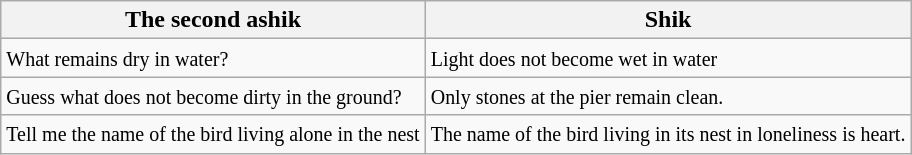<table class="wikitable">
<tr>
<th>The second ashik</th>
<th>Shik</th>
</tr>
<tr>
<td><small>What remains dry in water?</small></td>
<td><small>Light does not become wet in water</small></td>
</tr>
<tr>
<td><small>Guess what does not become dirty in the ground?</small></td>
<td><small>Only stones at the pier remain clean.</small></td>
</tr>
<tr>
<td><small>Tell me the name of the bird living alone in the nest</small></td>
<td><small>The name of the bird living in its nest in loneliness is heart.</small></td>
</tr>
</table>
